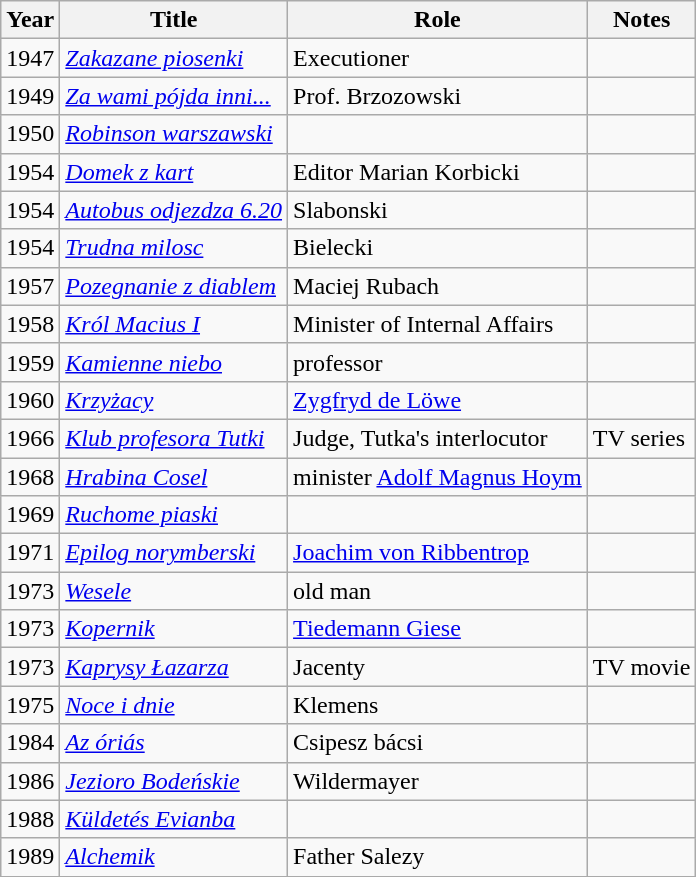<table class="wikitable">
<tr>
<th>Year</th>
<th>Title</th>
<th>Role</th>
<th>Notes</th>
</tr>
<tr>
<td>1947</td>
<td><em><a href='#'>Zakazane piosenki</a></em></td>
<td>Executioner</td>
<td></td>
</tr>
<tr>
<td>1949</td>
<td><em><a href='#'>Za wami pójda inni...</a></em></td>
<td>Prof. Brzozowski</td>
<td></td>
</tr>
<tr>
<td>1950</td>
<td><em><a href='#'>Robinson warszawski</a></em></td>
<td></td>
<td></td>
</tr>
<tr>
<td>1954</td>
<td><em><a href='#'>Domek z kart</a></em></td>
<td>Editor Marian Korbicki</td>
<td></td>
</tr>
<tr>
<td>1954</td>
<td><em><a href='#'>Autobus odjezdza 6.20</a></em></td>
<td>Slabonski</td>
<td></td>
</tr>
<tr>
<td>1954</td>
<td><em><a href='#'>Trudna milosc</a></em></td>
<td>Bielecki</td>
<td></td>
</tr>
<tr>
<td>1957</td>
<td><em><a href='#'>Pozegnanie z diablem</a></em></td>
<td>Maciej Rubach</td>
<td></td>
</tr>
<tr>
<td>1958</td>
<td><em><a href='#'>Król Macius I</a></em></td>
<td>Minister of Internal Affairs</td>
<td></td>
</tr>
<tr>
<td>1959</td>
<td><em><a href='#'>Kamienne niebo</a></em></td>
<td>professor</td>
<td></td>
</tr>
<tr>
<td>1960</td>
<td><em><a href='#'>Krzyżacy</a></em></td>
<td><a href='#'>Zygfryd de Löwe</a></td>
<td></td>
</tr>
<tr>
<td>1966</td>
<td><em><a href='#'>Klub profesora Tutki</a></em></td>
<td>Judge, Tutka's interlocutor</td>
<td>TV series</td>
</tr>
<tr>
<td>1968</td>
<td><em><a href='#'>Hrabina Cosel</a></em></td>
<td>minister <a href='#'>Adolf Magnus Hoym</a></td>
<td></td>
</tr>
<tr>
<td>1969</td>
<td><em><a href='#'>Ruchome piaski</a></em></td>
<td></td>
<td></td>
</tr>
<tr>
<td>1971</td>
<td><em><a href='#'>Epilog norymberski</a></em></td>
<td><a href='#'>Joachim von Ribbentrop</a></td>
<td></td>
</tr>
<tr>
<td>1973</td>
<td><em><a href='#'>Wesele</a></em></td>
<td>old man</td>
<td></td>
</tr>
<tr>
<td>1973</td>
<td><em><a href='#'>Kopernik</a></em></td>
<td><a href='#'>Tiedemann Giese</a></td>
<td></td>
</tr>
<tr>
<td>1973</td>
<td><em><a href='#'>Kaprysy Łazarza</a></em></td>
<td>Jacenty</td>
<td>TV movie</td>
</tr>
<tr>
<td>1975</td>
<td><em><a href='#'>Noce i dnie</a></em></td>
<td>Klemens</td>
<td></td>
</tr>
<tr>
<td>1984</td>
<td><em><a href='#'>Az óriás</a></em></td>
<td>Csipesz bácsi</td>
<td></td>
</tr>
<tr>
<td>1986</td>
<td><em><a href='#'>Jezioro Bodeńskie</a></em></td>
<td>Wildermayer</td>
<td></td>
</tr>
<tr>
<td>1988</td>
<td><em><a href='#'>Küldetés Evianba</a></em></td>
<td></td>
<td></td>
</tr>
<tr>
<td>1989</td>
<td><em><a href='#'>Alchemik</a></em></td>
<td>Father Salezy</td>
<td></td>
</tr>
</table>
